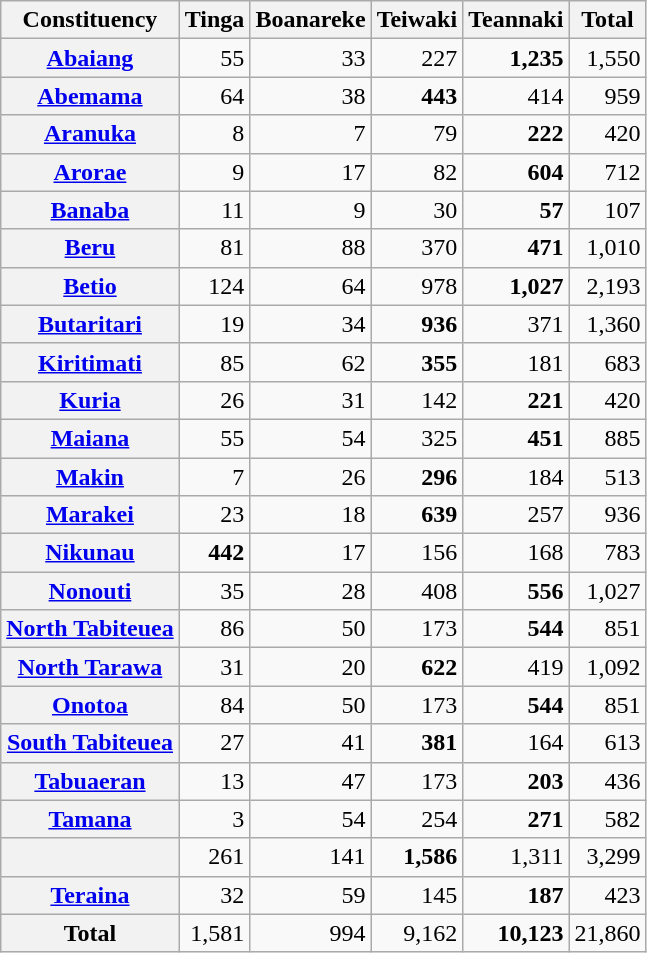<table class="wikitable sortable" style="text-align:right">
<tr>
<th scope="col">Constituency</th>
<th>Tinga</th>
<th scope="col">Boanareke</th>
<th scope="col">Teiwaki</th>
<th scope="col">Teannaki</th>
<th>Total</th>
</tr>
<tr>
<th scope="row"><a href='#'>Abaiang</a></th>
<td>55</td>
<td>33</td>
<td>227</td>
<td><strong>1,235</strong></td>
<td>1,550</td>
</tr>
<tr>
<th scope="row"><a href='#'>Abemama</a></th>
<td>64</td>
<td>38</td>
<td><strong>443</strong></td>
<td>414</td>
<td>959</td>
</tr>
<tr>
<th scope="row"><a href='#'>Aranuka</a></th>
<td>8</td>
<td>7</td>
<td>79</td>
<td><strong>222</strong></td>
<td>420</td>
</tr>
<tr>
<th scope="row"><a href='#'>Arorae</a></th>
<td>9</td>
<td>17</td>
<td>82</td>
<td><strong>604</strong></td>
<td>712</td>
</tr>
<tr>
<th scope="row"><a href='#'>Banaba</a></th>
<td>11</td>
<td>9</td>
<td>30</td>
<td><strong>57</strong></td>
<td>107</td>
</tr>
<tr>
<th scope="row"><a href='#'>Beru</a></th>
<td>81</td>
<td>88</td>
<td>370</td>
<td><strong>471</strong></td>
<td>1,010</td>
</tr>
<tr>
<th scope="row"><a href='#'>Betio</a></th>
<td>124</td>
<td>64</td>
<td>978</td>
<td><strong>1,027</strong></td>
<td>2,193</td>
</tr>
<tr>
<th scope="row"><a href='#'>Butaritari</a></th>
<td>19</td>
<td>34</td>
<td><strong>936</strong></td>
<td>371</td>
<td>1,360</td>
</tr>
<tr>
<th scope="row"><a href='#'>Kiritimati</a></th>
<td>85</td>
<td>62</td>
<td><strong>355</strong></td>
<td>181</td>
<td>683</td>
</tr>
<tr>
<th scope="row"><a href='#'>Kuria</a></th>
<td>26</td>
<td>31</td>
<td>142</td>
<td><strong>221</strong></td>
<td>420</td>
</tr>
<tr>
<th scope="row"><a href='#'>Maiana</a></th>
<td>55</td>
<td>54</td>
<td>325</td>
<td><strong>451</strong></td>
<td>885</td>
</tr>
<tr>
<th scope="row"><a href='#'>Makin</a></th>
<td>7</td>
<td>26</td>
<td><strong>296</strong></td>
<td>184</td>
<td>513</td>
</tr>
<tr>
<th scope="row"><a href='#'>Marakei</a></th>
<td>23</td>
<td>18</td>
<td><strong>639</strong></td>
<td>257</td>
<td>936</td>
</tr>
<tr>
<th scope="row"><a href='#'>Nikunau</a></th>
<td><strong>442</strong></td>
<td>17</td>
<td>156</td>
<td>168</td>
<td>783</td>
</tr>
<tr>
<th scope="row"><a href='#'>Nonouti</a></th>
<td>35</td>
<td>28</td>
<td>408</td>
<td><strong>556</strong></td>
<td>1,027</td>
</tr>
<tr>
<th scope="row"><a href='#'>North Tabiteuea</a></th>
<td>86</td>
<td>50</td>
<td>173</td>
<td><strong>544</strong></td>
<td>851</td>
</tr>
<tr>
<th scope="row"><a href='#'>North Tarawa</a></th>
<td>31</td>
<td>20</td>
<td><strong>622</strong></td>
<td>419</td>
<td>1,092</td>
</tr>
<tr>
<th scope="row"><a href='#'>Onotoa</a></th>
<td>84</td>
<td>50</td>
<td>173</td>
<td><strong>544</strong></td>
<td>851</td>
</tr>
<tr>
<th scope="row"><a href='#'>South Tabiteuea</a></th>
<td>27</td>
<td>41</td>
<td><strong>381</strong></td>
<td>164</td>
<td>613</td>
</tr>
<tr>
<th scope="row"><a href='#'>Tabuaeran</a></th>
<td>13</td>
<td>47</td>
<td>173</td>
<td><strong>203</strong></td>
<td>436</td>
</tr>
<tr>
<th scope="row"><a href='#'>Tamana</a></th>
<td>3</td>
<td>54</td>
<td>254</td>
<td><strong>271</strong></td>
<td>582</td>
</tr>
<tr>
<th scope="row"><a href='#'></a></th>
<td>261</td>
<td>141</td>
<td><strong>1,586</strong></td>
<td>1,311</td>
<td>3,299</td>
</tr>
<tr>
<th scope="row"><a href='#'>Teraina</a></th>
<td>32</td>
<td>59</td>
<td>145</td>
<td><strong>187</strong></td>
<td>423</td>
</tr>
<tr class="sortbottom">
<th>Total</th>
<td>1,581</td>
<td>994</td>
<td>9,162</td>
<td><strong>10,123</strong></td>
<td>21,860</td>
</tr>
</table>
